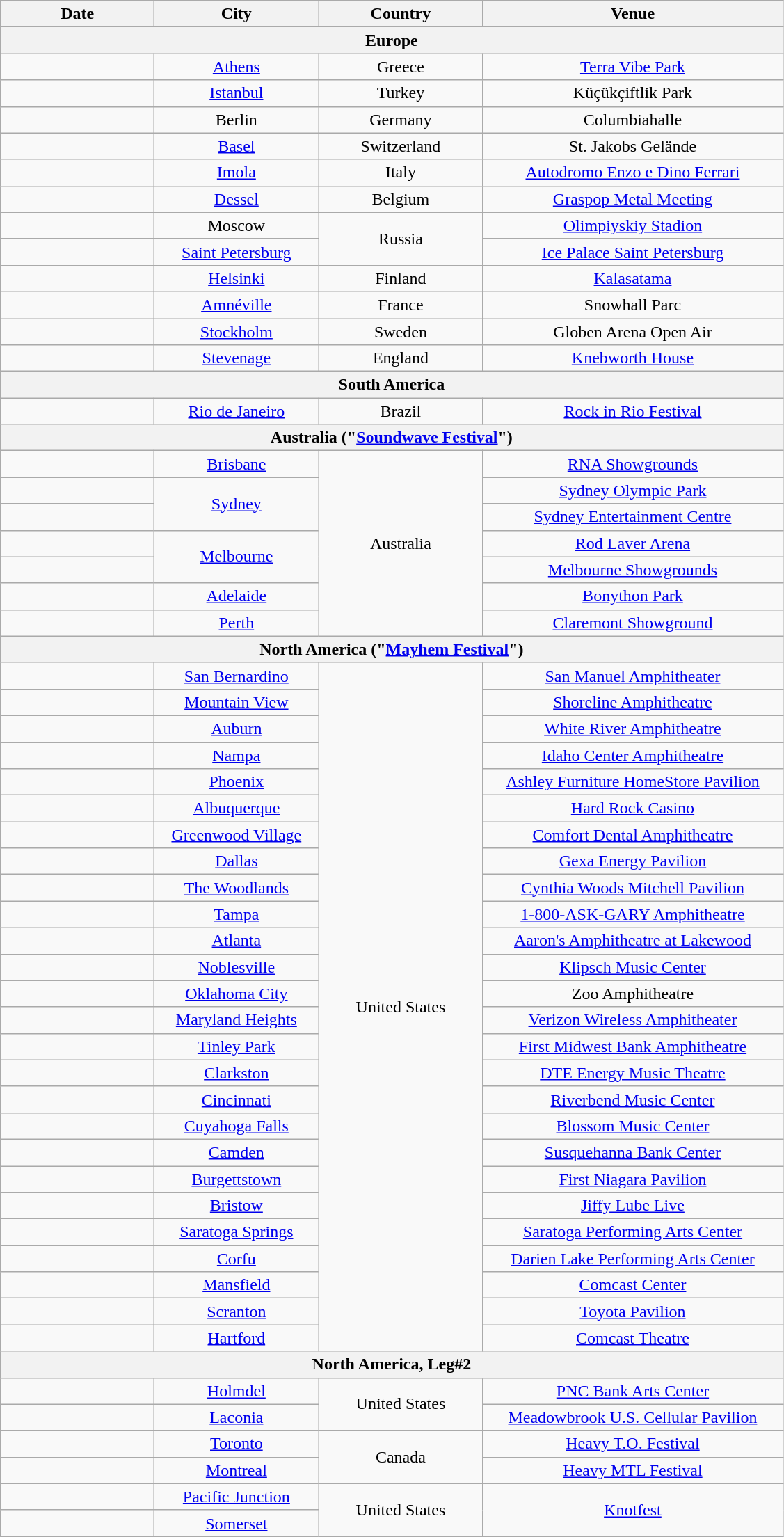<table class="wikitable" style="text-align:center;">
<tr>
<th width="140">Date</th>
<th width="150">City</th>
<th width="150">Country</th>
<th width="280">Venue</th>
</tr>
<tr>
<th colspan="4">Europe</th>
</tr>
<tr>
<td></td>
<td><a href='#'>Athens</a></td>
<td>Greece</td>
<td><a href='#'>Terra Vibe Park</a></td>
</tr>
<tr>
<td></td>
<td><a href='#'>Istanbul</a></td>
<td>Turkey</td>
<td>Küçükçiftlik Park</td>
</tr>
<tr>
<td></td>
<td>Berlin</td>
<td>Germany</td>
<td>Columbiahalle</td>
</tr>
<tr>
<td></td>
<td><a href='#'>Basel</a></td>
<td>Switzerland</td>
<td>St. Jakobs Gelände</td>
</tr>
<tr>
<td></td>
<td><a href='#'>Imola</a></td>
<td>Italy</td>
<td><a href='#'>Autodromo Enzo e Dino Ferrari</a></td>
</tr>
<tr>
<td></td>
<td><a href='#'>Dessel</a></td>
<td>Belgium</td>
<td><a href='#'>Graspop Metal Meeting</a></td>
</tr>
<tr>
<td></td>
<td>Moscow</td>
<td rowspan="2">Russia</td>
<td><a href='#'>Olimpiyskiy Stadion</a></td>
</tr>
<tr>
<td></td>
<td><a href='#'>Saint Petersburg</a></td>
<td><a href='#'>Ice Palace Saint Petersburg</a></td>
</tr>
<tr>
<td></td>
<td><a href='#'>Helsinki</a></td>
<td>Finland</td>
<td><a href='#'>Kalasatama</a></td>
</tr>
<tr>
<td></td>
<td><a href='#'>Amnéville</a></td>
<td>France</td>
<td>Snowhall Parc</td>
</tr>
<tr>
<td></td>
<td><a href='#'>Stockholm</a></td>
<td>Sweden</td>
<td>Globen Arena Open Air</td>
</tr>
<tr>
<td></td>
<td><a href='#'>Stevenage</a></td>
<td>England</td>
<td><a href='#'>Knebworth House</a></td>
</tr>
<tr>
<th colspan="4">South America</th>
</tr>
<tr>
<td></td>
<td><a href='#'>Rio de Janeiro</a></td>
<td>Brazil</td>
<td><a href='#'>Rock in Rio Festival</a></td>
</tr>
<tr>
<th colspan="4">Australia ("<a href='#'>Soundwave Festival</a>")</th>
</tr>
<tr>
<td></td>
<td><a href='#'>Brisbane</a></td>
<td rowspan="7">Australia</td>
<td><a href='#'>RNA Showgrounds</a></td>
</tr>
<tr>
<td></td>
<td rowspan="2"><a href='#'>Sydney</a></td>
<td><a href='#'>Sydney Olympic Park</a></td>
</tr>
<tr>
<td></td>
<td><a href='#'>Sydney Entertainment Centre</a></td>
</tr>
<tr>
<td></td>
<td rowspan="2"><a href='#'>Melbourne</a></td>
<td><a href='#'>Rod Laver Arena</a></td>
</tr>
<tr>
<td></td>
<td><a href='#'>Melbourne Showgrounds</a></td>
</tr>
<tr>
<td></td>
<td><a href='#'>Adelaide</a></td>
<td><a href='#'>Bonython Park</a></td>
</tr>
<tr>
<td></td>
<td><a href='#'>Perth</a></td>
<td><a href='#'>Claremont Showground</a></td>
</tr>
<tr>
<th colspan="4">North America ("<a href='#'>Mayhem Festival</a>")</th>
</tr>
<tr>
<td></td>
<td><a href='#'>San Bernardino</a></td>
<td rowspan="26">United States</td>
<td><a href='#'>San Manuel Amphitheater</a></td>
</tr>
<tr>
<td></td>
<td><a href='#'>Mountain View</a></td>
<td><a href='#'>Shoreline Amphitheatre</a></td>
</tr>
<tr>
<td></td>
<td><a href='#'>Auburn</a></td>
<td><a href='#'>White River Amphitheatre</a></td>
</tr>
<tr>
<td></td>
<td><a href='#'>Nampa</a></td>
<td><a href='#'>Idaho Center Amphitheatre</a></td>
</tr>
<tr>
<td></td>
<td><a href='#'>Phoenix</a></td>
<td><a href='#'>Ashley Furniture HomeStore Pavilion</a></td>
</tr>
<tr>
<td></td>
<td><a href='#'>Albuquerque</a></td>
<td><a href='#'>Hard Rock Casino</a></td>
</tr>
<tr>
<td></td>
<td><a href='#'>Greenwood Village</a></td>
<td><a href='#'>Comfort Dental Amphitheatre</a></td>
</tr>
<tr>
<td></td>
<td><a href='#'>Dallas</a></td>
<td><a href='#'>Gexa Energy Pavilion</a></td>
</tr>
<tr>
<td></td>
<td><a href='#'>The Woodlands</a></td>
<td><a href='#'>Cynthia Woods Mitchell Pavilion</a></td>
</tr>
<tr>
<td></td>
<td><a href='#'>Tampa</a></td>
<td><a href='#'>1-800-ASK-GARY Amphitheatre</a></td>
</tr>
<tr>
<td></td>
<td><a href='#'>Atlanta</a></td>
<td><a href='#'>Aaron's Amphitheatre at Lakewood</a></td>
</tr>
<tr>
<td></td>
<td><a href='#'>Noblesville</a></td>
<td><a href='#'>Klipsch Music Center</a></td>
</tr>
<tr>
<td></td>
<td><a href='#'>Oklahoma City</a></td>
<td>Zoo Amphitheatre</td>
</tr>
<tr>
<td></td>
<td><a href='#'>Maryland Heights</a></td>
<td><a href='#'>Verizon Wireless Amphitheater</a></td>
</tr>
<tr>
<td></td>
<td><a href='#'>Tinley Park</a></td>
<td><a href='#'>First Midwest Bank Amphitheatre</a></td>
</tr>
<tr>
<td></td>
<td><a href='#'>Clarkston</a></td>
<td><a href='#'>DTE Energy Music Theatre</a></td>
</tr>
<tr>
<td></td>
<td><a href='#'>Cincinnati</a></td>
<td><a href='#'>Riverbend Music Center</a></td>
</tr>
<tr>
<td></td>
<td><a href='#'>Cuyahoga Falls</a></td>
<td><a href='#'>Blossom Music Center</a></td>
</tr>
<tr>
<td></td>
<td><a href='#'>Camden</a></td>
<td><a href='#'>Susquehanna Bank Center</a></td>
</tr>
<tr>
<td></td>
<td><a href='#'>Burgettstown</a></td>
<td><a href='#'>First Niagara Pavilion</a></td>
</tr>
<tr>
<td></td>
<td><a href='#'>Bristow</a></td>
<td><a href='#'>Jiffy Lube Live</a></td>
</tr>
<tr>
<td></td>
<td><a href='#'>Saratoga Springs</a></td>
<td><a href='#'>Saratoga Performing Arts Center</a></td>
</tr>
<tr>
<td></td>
<td><a href='#'>Corfu</a></td>
<td><a href='#'>Darien Lake Performing Arts Center</a></td>
</tr>
<tr>
<td></td>
<td><a href='#'>Mansfield</a></td>
<td><a href='#'>Comcast Center</a></td>
</tr>
<tr>
<td></td>
<td><a href='#'>Scranton</a></td>
<td><a href='#'>Toyota Pavilion</a></td>
</tr>
<tr>
<td></td>
<td><a href='#'>Hartford</a></td>
<td><a href='#'>Comcast Theatre</a></td>
</tr>
<tr>
<th colspan="4">North America, Leg#2</th>
</tr>
<tr>
<td></td>
<td><a href='#'>Holmdel</a></td>
<td rowspan="2">United States</td>
<td><a href='#'>PNC Bank Arts Center</a></td>
</tr>
<tr>
<td></td>
<td><a href='#'>Laconia</a></td>
<td><a href='#'>Meadowbrook U.S. Cellular Pavilion</a></td>
</tr>
<tr>
<td></td>
<td><a href='#'>Toronto</a></td>
<td rowspan="2">Canada</td>
<td><a href='#'>Heavy T.O. Festival</a></td>
</tr>
<tr>
<td></td>
<td><a href='#'>Montreal</a></td>
<td><a href='#'>Heavy MTL Festival</a></td>
</tr>
<tr>
<td></td>
<td><a href='#'>Pacific Junction</a></td>
<td rowspan="2">United States</td>
<td rowspan="2"><a href='#'>Knotfest</a></td>
</tr>
<tr>
<td></td>
<td><a href='#'>Somerset</a></td>
</tr>
</table>
